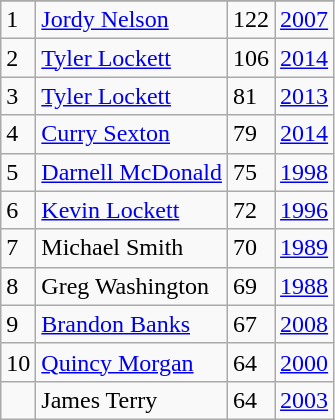<table class="wikitable">
<tr>
</tr>
<tr>
<td>1</td>
<td><a href='#'>Jordy Nelson</a></td>
<td>122</td>
<td><a href='#'>2007</a></td>
</tr>
<tr>
<td>2</td>
<td><a href='#'>Tyler Lockett</a></td>
<td>106</td>
<td><a href='#'>2014</a></td>
</tr>
<tr>
<td>3</td>
<td><a href='#'>Tyler Lockett</a></td>
<td>81</td>
<td><a href='#'>2013</a></td>
</tr>
<tr>
<td>4</td>
<td><a href='#'>Curry Sexton</a></td>
<td>79</td>
<td><a href='#'>2014</a></td>
</tr>
<tr>
<td>5</td>
<td><a href='#'>Darnell McDonald</a></td>
<td>75</td>
<td><a href='#'>1998</a></td>
</tr>
<tr>
<td>6</td>
<td><a href='#'>Kevin Lockett</a></td>
<td>72</td>
<td><a href='#'>1996</a></td>
</tr>
<tr>
<td>7</td>
<td>Michael Smith</td>
<td>70</td>
<td><a href='#'>1989</a></td>
</tr>
<tr>
<td>8</td>
<td>Greg Washington</td>
<td>69</td>
<td><a href='#'>1988</a></td>
</tr>
<tr>
<td>9</td>
<td><a href='#'>Brandon Banks</a></td>
<td>67</td>
<td><a href='#'>2008</a></td>
</tr>
<tr>
<td>10</td>
<td><a href='#'>Quincy Morgan</a></td>
<td>64</td>
<td><a href='#'>2000</a></td>
</tr>
<tr>
<td></td>
<td>James Terry</td>
<td>64</td>
<td><a href='#'>2003</a></td>
</tr>
</table>
